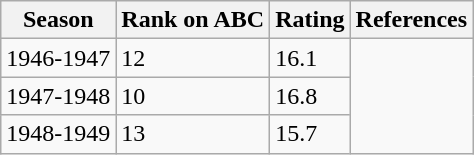<table class="wikitable">
<tr>
<th>Season</th>
<th>Rank on ABC</th>
<th>Rating</th>
<th>References</th>
</tr>
<tr>
<td>1946-1947</td>
<td>12</td>
<td>16.1</td>
<td rowspan= "3"></td>
</tr>
<tr>
<td>1947-1948</td>
<td>10</td>
<td>16.8</td>
</tr>
<tr>
<td>1948-1949</td>
<td>13</td>
<td>15.7</td>
</tr>
</table>
